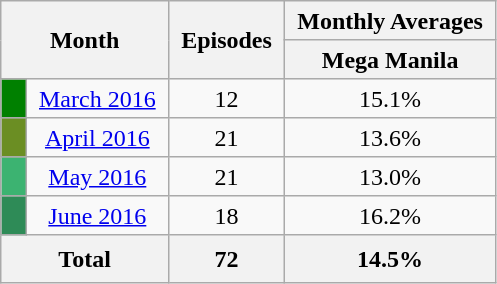<table class="wikitable plainrowheaders" style="text-align: center; line-height:25px;">
<tr class="wikitable" style="text-align: center;">
<th colspan="2" rowspan="2" style="padding: 0 8px;">Month</th>
<th rowspan="2" style="padding: 0 8px;">Episodes</th>
<th colspan="2" style="padding: 0 8px;">Monthly Averages</th>
</tr>
<tr>
<th style="padding: 0 8px;">Mega Manila</th>
</tr>
<tr>
<td style="padding: 0 8px; background:#008000;"></td>
<td style="padding: 0 8px;" '><a href='#'>March 2016</a></td>
<td style="padding: 0 8px;">12</td>
<td style="padding: 0 8px;">15.1%</td>
</tr>
<tr>
<td style="padding: 0 8px; background:#6B8E23;"></td>
<td style="padding: 0 8px;" '><a href='#'>April 2016</a></td>
<td style="padding: 0 8px;">21</td>
<td style="padding: 0 8px;">13.6%</td>
</tr>
<tr>
<td style="padding: 0 8px; background:#3CB371;"></td>
<td style="padding: 0 8px;" '><a href='#'>May 2016</a></td>
<td style="padding: 0 8px;">21</td>
<td style="padding: 0 8px;">13.0%</td>
</tr>
<tr>
<td style="padding: 0 8px; background:#2E8B57;"></td>
<td style="padding: 0 8px;" '><a href='#'>June 2016</a></td>
<td style="padding: 0 8px;">18</td>
<td style="padding: 0 8px;">16.2%</td>
</tr>
<tr>
<th colspan="2">Total</th>
<th colspan="1">72</th>
<th colspan="2">14.5%</th>
</tr>
</table>
